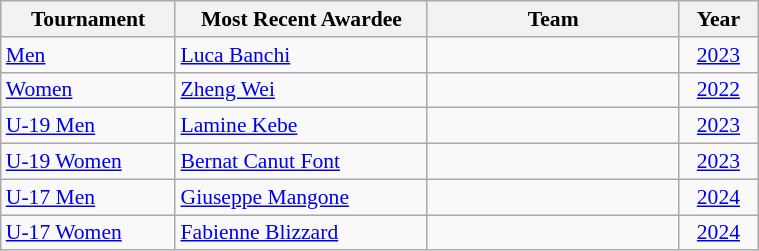<table class="wikitable" style="width: 40%; font-size:90%">
<tr>
<th width=10%>Tournament</th>
<th width=20%>Most Recent Awardee</th>
<th width=20%>Team</th>
<th width=5%>Year</th>
</tr>
<tr>
<td><a href='#'>Men</a></td>
<td> <a href='#'>Luca Banchi</a></td>
<td></td>
<td align=center><a href='#'>2023</a></td>
</tr>
<tr>
<td><a href='#'>Women</a></td>
<td> <a href='#'>Zheng Wei</a></td>
<td></td>
<td align=center><a href='#'>2022</a></td>
</tr>
<tr>
<td><a href='#'>U-19 Men</a></td>
<td> <a href='#'>Lamine Kebe</a></td>
<td></td>
<td align=center><a href='#'>2023</a></td>
</tr>
<tr>
<td><a href='#'>U-19 Women</a></td>
<td> <a href='#'>Bernat Canut Font</a></td>
<td></td>
<td align=center><a href='#'>2023</a></td>
</tr>
<tr>
<td><a href='#'>U-17 Men</a></td>
<td> <a href='#'>Giuseppe Mangone</a></td>
<td></td>
<td align=center><a href='#'>2024</a></td>
</tr>
<tr>
<td><a href='#'>U-17 Women</a></td>
<td> <a href='#'>Fabienne Blizzard</a></td>
<td></td>
<td align=center><a href='#'>2024</a></td>
</tr>
</table>
